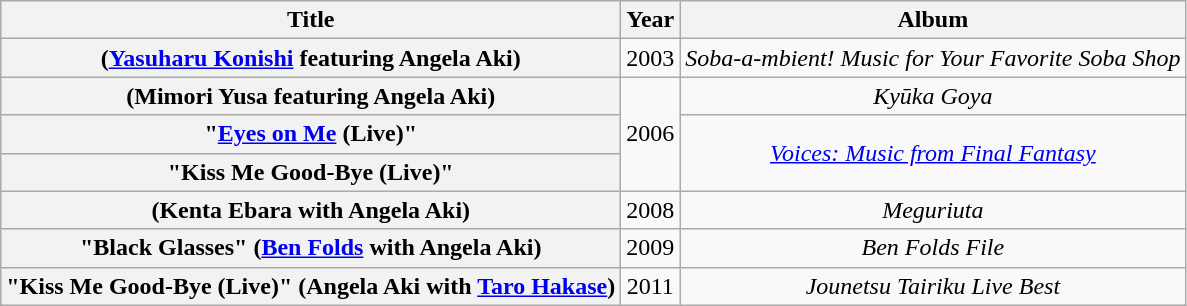<table class="wikitable plainrowheaders" style="text-align:center;">
<tr>
<th scope="col">Title</th>
<th scope="col">Year</th>
<th scope="col">Album</th>
</tr>
<tr>
<th scope="row"> <span>(<a href='#'>Yasuharu Konishi</a> featuring Angela Aki)</span></th>
<td rowspan="1">2003</td>
<td rowspan="1"><em>Soba-a-mbient! Music for Your Favorite Soba Shop</em></td>
</tr>
<tr>
<th scope="row"> <span>(Mimori Yusa featuring Angela Aki)</span></th>
<td rowspan="3">2006</td>
<td rowspan="1"><em>Kyūka Goya</em></td>
</tr>
<tr>
<th scope="row">"<a href='#'>Eyes on Me</a> (Live)"</th>
<td rowspan="2"><em><a href='#'>Voices: Music from Final Fantasy</a></em></td>
</tr>
<tr>
<th scope="row">"Kiss Me Good-Bye (Live)"</th>
</tr>
<tr>
<th scope="row"> <span>(Kenta Ebara with Angela Aki)</span></th>
<td rowspan="1">2008</td>
<td rowspan="1"><em>Meguriuta</em></td>
</tr>
<tr>
<th scope="row">"Black Glasses" <span>(<a href='#'>Ben Folds</a> with Angela Aki)</span></th>
<td rowspan="1">2009</td>
<td rowspan="1"><em>Ben Folds File</em></td>
</tr>
<tr>
<th scope="row">"Kiss Me Good-Bye (Live)" <span>(Angela Aki with <a href='#'>Taro Hakase</a>)</span></th>
<td rowspan="1">2011</td>
<td rowspan="1"><em>Jounetsu Tairiku Live Best</em></td>
</tr>
</table>
